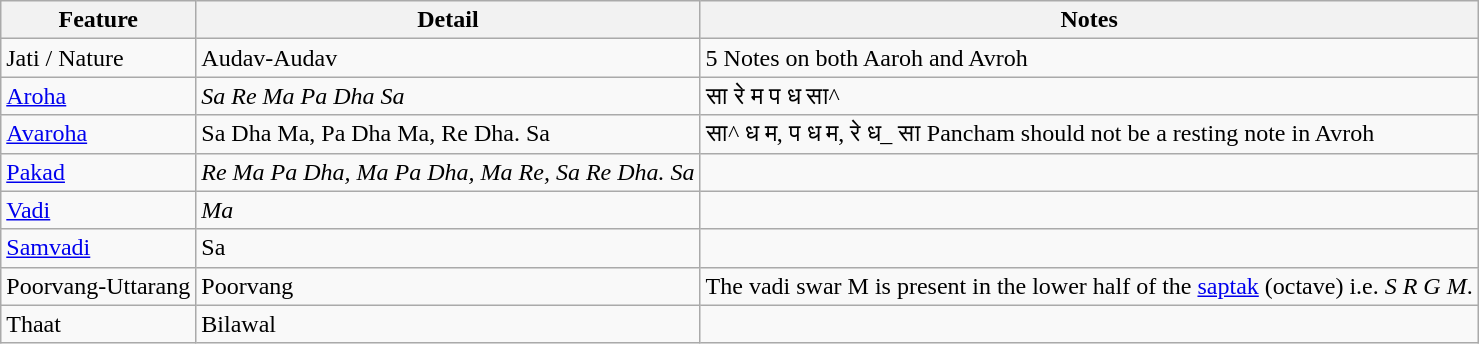<table class="wikitable">
<tr>
<th>Feature</th>
<th>Detail</th>
<th>Notes</th>
</tr>
<tr>
<td>Jati / Nature</td>
<td>Audav-Audav</td>
<td>5 Notes on both Aaroh and Avroh</td>
</tr>
<tr>
<td><a href='#'>Aroha</a></td>
<td><em>Sa Re Ma Pa Dha Sa</em></td>
<td>सा रे म प ध सा^</td>
</tr>
<tr>
<td><a href='#'>Avaroha</a></td>
<td>Sa Dha Ma, Pa Dha Ma, Re Dha. Sa</td>
<td>सा^ ध म, प ध म, रे ध_ सा   Pancham should not be a resting note in Avroh</td>
</tr>
<tr>
<td><a href='#'>Pakad</a></td>
<td><em>Re Ma Pa Dha, Ma Pa Dha, Ma Re, Sa Re Dha. Sa</em></td>
<td></td>
</tr>
<tr>
<td><a href='#'>Vadi</a></td>
<td><em>Ma</em></td>
<td></td>
</tr>
<tr>
<td><a href='#'>Samvadi</a></td>
<td>Sa</td>
<td></td>
</tr>
<tr>
<td>Poorvang-Uttarang</td>
<td>Poorvang</td>
<td>The vadi swar M is present in the lower half of the <a href='#'>saptak</a> (octave) i.e. <em>S R G M</em>.</td>
</tr>
<tr>
<td>Thaat</td>
<td>Bilawal</td>
<td></td>
</tr>
</table>
